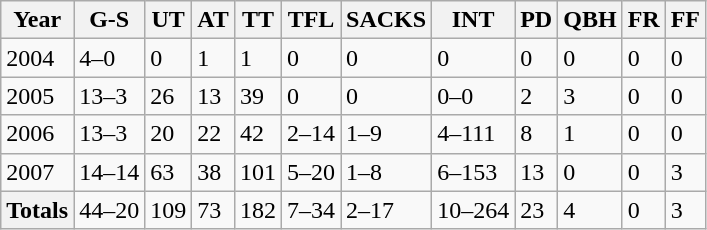<table class="wikitable">
<tr>
<th>Year</th>
<th>G-S</th>
<th>UT</th>
<th>AT</th>
<th>TT</th>
<th>TFL</th>
<th>SACKS</th>
<th>INT</th>
<th>PD</th>
<th>QBH</th>
<th>FR</th>
<th>FF</th>
</tr>
<tr>
<td>2004</td>
<td>4–0</td>
<td>0</td>
<td>1</td>
<td>1</td>
<td>0</td>
<td>0</td>
<td>0</td>
<td>0</td>
<td>0</td>
<td>0</td>
<td>0</td>
</tr>
<tr>
<td>2005</td>
<td>13–3</td>
<td>26</td>
<td>13</td>
<td>39</td>
<td>0</td>
<td>0</td>
<td>0–0</td>
<td>2</td>
<td>3</td>
<td>0</td>
<td>0</td>
</tr>
<tr>
<td>2006</td>
<td>13–3</td>
<td>20</td>
<td>22</td>
<td>42</td>
<td>2–14</td>
<td>1–9</td>
<td>4–111</td>
<td>8</td>
<td>1</td>
<td>0</td>
<td>0</td>
</tr>
<tr>
<td>2007</td>
<td>14–14</td>
<td>63</td>
<td>38</td>
<td>101</td>
<td>5–20</td>
<td>1–8</td>
<td>6–153</td>
<td>13</td>
<td>0</td>
<td>0</td>
<td>3</td>
</tr>
<tr>
<th>Totals</th>
<td>44–20</td>
<td>109</td>
<td>73</td>
<td>182</td>
<td>7–34</td>
<td>2–17</td>
<td>10–264</td>
<td>23</td>
<td>4</td>
<td>0</td>
<td>3</td>
</tr>
</table>
